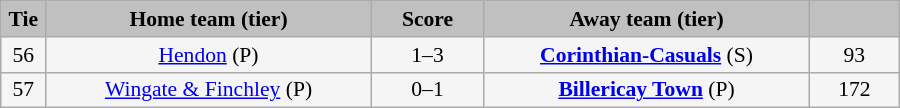<table class="wikitable" style="width: 600px; background:WhiteSmoke; text-align:center; font-size:90%">
<tr>
<td scope="col" style="width:  5.00%; background:silver;"><strong>Tie</strong></td>
<td scope="col" style="width: 36.25%; background:silver;"><strong>Home team (tier)</strong></td>
<td scope="col" style="width: 12.50%; background:silver;"><strong>Score</strong></td>
<td scope="col" style="width: 36.25%; background:silver;"><strong>Away team (tier)</strong></td>
<td scope="col" style="width: 10.00%; background:silver;"><strong></strong></td>
</tr>
<tr>
<td>56</td>
<td><a href='#'>Hendon</a> (P)</td>
<td>1–3</td>
<td><strong><a href='#'>Corinthian-Casuals</a></strong> (S)</td>
<td>93</td>
</tr>
<tr>
<td>57</td>
<td><a href='#'>Wingate & Finchley</a> (P)</td>
<td>0–1</td>
<td><strong><a href='#'>Billericay Town</a></strong> (P)</td>
<td>172</td>
</tr>
</table>
